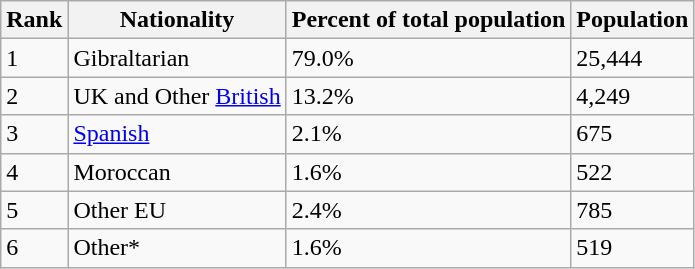<table class="wikitable">
<tr>
<th>Rank</th>
<th>Nationality</th>
<th>Percent of total population</th>
<th>Population</th>
</tr>
<tr>
<td>1</td>
<td>Gibraltarian</td>
<td>79.0%</td>
<td>25,444</td>
</tr>
<tr>
<td>2</td>
<td>UK and Other <a href='#'>British</a></td>
<td>13.2%</td>
<td>4,249</td>
</tr>
<tr>
<td>3</td>
<td><a href='#'>Spanish</a></td>
<td>2.1%</td>
<td>675</td>
</tr>
<tr>
<td>4</td>
<td>Moroccan</td>
<td>1.6%</td>
<td>522</td>
</tr>
<tr>
<td>5</td>
<td>Other EU</td>
<td>2.4%</td>
<td>785</td>
</tr>
<tr>
<td>6</td>
<td>Other*</td>
<td>1.6%</td>
<td>519</td>
</tr>
</table>
